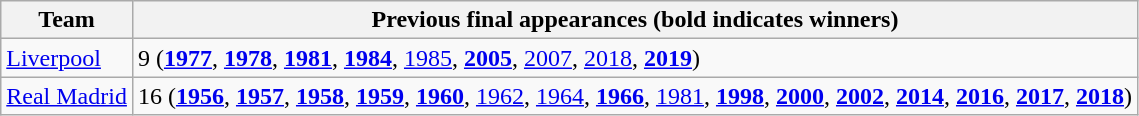<table class="wikitable plainrowheaders">
<tr>
<th scope="col">Team</th>
<th scope="col">Previous final appearances (bold indicates winners)</th>
</tr>
<tr>
<td> <a href='#'>Liverpool</a></td>
<td>9 (<strong><a href='#'>1977</a></strong>, <strong><a href='#'>1978</a></strong>, <strong><a href='#'>1981</a></strong>, <strong><a href='#'>1984</a></strong>, <a href='#'>1985</a>, <strong><a href='#'>2005</a></strong>, <a href='#'>2007</a>, <a href='#'>2018</a>, <strong><a href='#'>2019</a></strong>)</td>
</tr>
<tr>
<td> <a href='#'>Real Madrid</a></td>
<td>16 (<strong><a href='#'>1956</a></strong>, <strong><a href='#'>1957</a></strong>, <strong><a href='#'>1958</a></strong>, <strong><a href='#'>1959</a></strong>, <strong><a href='#'>1960</a></strong>, <a href='#'>1962</a>, <a href='#'>1964</a>, <strong><a href='#'>1966</a></strong>, <a href='#'>1981</a>, <strong><a href='#'>1998</a></strong>, <strong><a href='#'>2000</a></strong>, <strong><a href='#'>2002</a></strong>, <strong><a href='#'>2014</a></strong>, <strong><a href='#'>2016</a></strong>, <strong><a href='#'>2017</a></strong>, <strong><a href='#'>2018</a></strong>)</td>
</tr>
</table>
